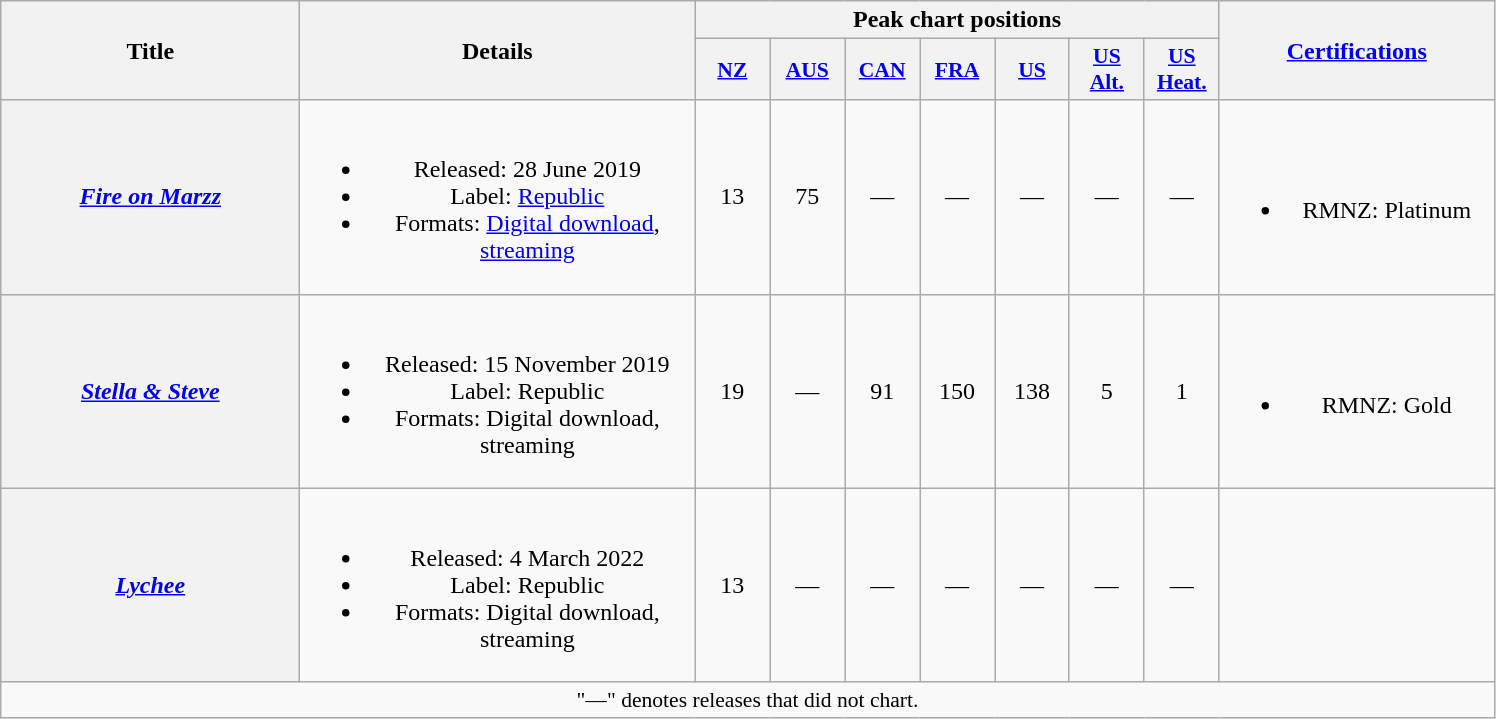<table class="wikitable plainrowheaders" style="text-align:center;">
<tr>
<th scope="col" rowspan="2" style="width:12em;">Title</th>
<th scope="col" rowspan="2" style="width:16em;">Details</th>
<th scope="col" colspan="7">Peak chart positions</th>
<th scope="col" rowspan="2" style="width:11em;"><a href='#'>Certifications</a></th>
</tr>
<tr>
<th scope="col" style="width:3em;font-size:90%;"><a href='#'>NZ</a><br></th>
<th scope="col" style="width:3em;font-size:90%;"><a href='#'>AUS</a><br></th>
<th scope="col" style="width:3em;font-size:90%;"><a href='#'>CAN</a><br></th>
<th scope="col" style="width:3em;font-size:90%;"><a href='#'>FRA</a><br></th>
<th scope="col" style="width:3em;font-size:90%;"><a href='#'>US</a><br></th>
<th scope="col" style="width:3em;font-size:90%;"><a href='#'>US<br>Alt.</a><br></th>
<th scope="col" style="width:3em;font-size:90%;"><a href='#'>US<br>Heat.</a><br></th>
</tr>
<tr>
<th scope="row"><em><a href='#'>Fire on Marzz</a></em></th>
<td><br><ul><li>Released: 28 June 2019</li><li>Label: <a href='#'>Republic</a></li><li>Formats: <a href='#'>Digital download</a>, <a href='#'>streaming</a></li></ul></td>
<td>13</td>
<td>75</td>
<td>—</td>
<td>—</td>
<td>—</td>
<td>—</td>
<td>—</td>
<td><br><ul><li>RMNZ: Platinum</li></ul></td>
</tr>
<tr>
<th scope="row"><em><a href='#'>Stella & Steve</a></em></th>
<td><br><ul><li>Released: 15 November 2019</li><li>Label: Republic</li><li>Formats: Digital download, streaming</li></ul></td>
<td>19</td>
<td>—</td>
<td>91</td>
<td>150</td>
<td>138</td>
<td>5</td>
<td>1</td>
<td><br><ul><li>RMNZ: Gold</li></ul></td>
</tr>
<tr>
<th scope="row"><em><a href='#'>Lychee</a></em></th>
<td><br><ul><li>Released: 4 March 2022</li><li>Label: Republic</li><li>Formats: Digital download, streaming</li></ul></td>
<td>13</td>
<td>—</td>
<td>—</td>
<td>—</td>
<td>—</td>
<td>—</td>
<td>—</td>
<td></td>
</tr>
<tr>
<td colspan="16" style="font-size:90%">"—" denotes releases that did not chart.</td>
</tr>
</table>
